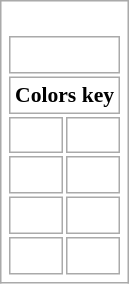<table class="wikitable floatright" style="background: none";>
<tr>
<td><br><table class="floatright" style="font-size: 90%";>
<tr>
<td colspan=3><br>
</td>
</tr>
<tr>
<td colspan=3 bgcolor=#FFFFFFFF><strong>Colors key</strong></td>
</tr>
<tr>
<td bgcolor=#FFFFFFFF><br></td>
<td bgcolor=#FFFFFFFF><br></td>
</tr>
<tr>
<td bgcolor=#FFFFFFFF><br></td>
<td bgcolor=#FFFFFFFF><br></td>
</tr>
<tr>
<td bgcolor=#FFFFFFFF><br></td>
<td bgcolor=#FFFFFFFF><br></td>
</tr>
<tr>
<td bgcolor=#FFFFFFFF><br></td>
<td bgcolor=#FFFFFFFF><br></td>
</tr>
</table>
</td>
</tr>
</table>
